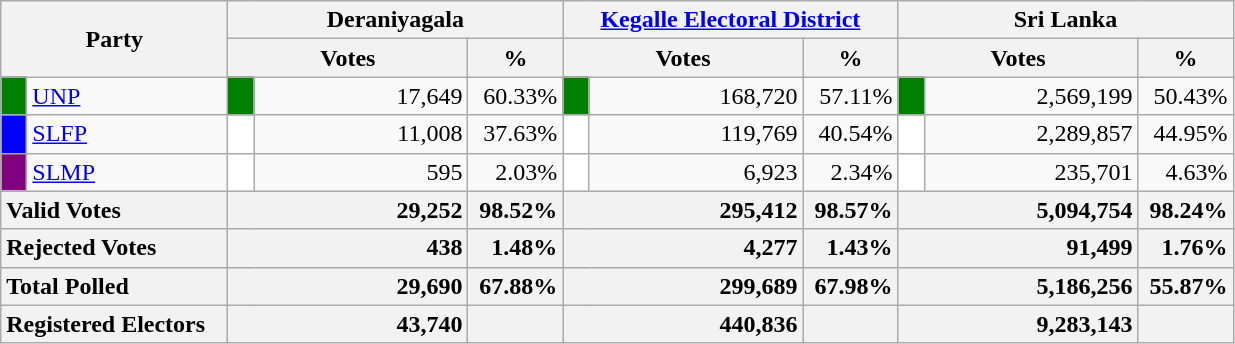<table class="wikitable">
<tr>
<th colspan="2" width="144px"rowspan="2">Party</th>
<th colspan="3" width="216px">Deraniyagala</th>
<th colspan="3" width="216px"><a href='#'>Kegalle Electoral District</a></th>
<th colspan="3" width="216px">Sri Lanka</th>
</tr>
<tr>
<th colspan="2" width="144px">Votes</th>
<th>%</th>
<th colspan="2" width="144px">Votes</th>
<th>%</th>
<th colspan="2" width="144px">Votes</th>
<th>%</th>
</tr>
<tr>
<td style="background-color:green;" width="10px"></td>
<td style="text-align:left;"><a href='#'>UNP</a></td>
<td style="background-color:green;" width="10px"></td>
<td style="text-align:right;">17,649</td>
<td style="text-align:right;">60.33%</td>
<td style="background-color:green;" width="10px"></td>
<td style="text-align:right;">168,720</td>
<td style="text-align:right;">57.11%</td>
<td style="background-color:green;" width="10px"></td>
<td style="text-align:right;">2,569,199</td>
<td style="text-align:right;">50.43%</td>
</tr>
<tr>
<td style="background-color:blue;" width="10px"></td>
<td style="text-align:left;"><a href='#'>SLFP</a></td>
<td style="background-color:white;" width="10px"></td>
<td style="text-align:right;">11,008</td>
<td style="text-align:right;">37.63%</td>
<td style="background-color:white;" width="10px"></td>
<td style="text-align:right;">119,769</td>
<td style="text-align:right;">40.54%</td>
<td style="background-color:white;" width="10px"></td>
<td style="text-align:right;">2,289,857</td>
<td style="text-align:right;">44.95%</td>
</tr>
<tr>
<td style="background-color:purple;" width="10px"></td>
<td style="text-align:left;"><a href='#'>SLMP</a></td>
<td style="background-color:white;" width="10px"></td>
<td style="text-align:right;">595</td>
<td style="text-align:right;">2.03%</td>
<td style="background-color:white;" width="10px"></td>
<td style="text-align:right;">6,923</td>
<td style="text-align:right;">2.34%</td>
<td style="background-color:white;" width="10px"></td>
<td style="text-align:right;">235,701</td>
<td style="text-align:right;">4.63%</td>
</tr>
<tr>
<th colspan="2" width="144px"style="text-align:left;">Valid Votes</th>
<th style="text-align:right;"colspan="2" width="144px">29,252</th>
<th style="text-align:right;">98.52%</th>
<th style="text-align:right;"colspan="2" width="144px">295,412</th>
<th style="text-align:right;">98.57%</th>
<th style="text-align:right;"colspan="2" width="144px">5,094,754</th>
<th style="text-align:right;">98.24%</th>
</tr>
<tr>
<th colspan="2" width="144px"style="text-align:left;">Rejected Votes</th>
<th style="text-align:right;"colspan="2" width="144px">438</th>
<th style="text-align:right;">1.48%</th>
<th style="text-align:right;"colspan="2" width="144px">4,277</th>
<th style="text-align:right;">1.43%</th>
<th style="text-align:right;"colspan="2" width="144px">91,499</th>
<th style="text-align:right;">1.76%</th>
</tr>
<tr>
<th colspan="2" width="144px"style="text-align:left;">Total Polled</th>
<th style="text-align:right;"colspan="2" width="144px">29,690</th>
<th style="text-align:right;">67.88%</th>
<th style="text-align:right;"colspan="2" width="144px">299,689</th>
<th style="text-align:right;">67.98%</th>
<th style="text-align:right;"colspan="2" width="144px">5,186,256</th>
<th style="text-align:right;">55.87%</th>
</tr>
<tr>
<th colspan="2" width="144px"style="text-align:left;">Registered Electors</th>
<th style="text-align:right;"colspan="2" width="144px">43,740</th>
<th></th>
<th style="text-align:right;"colspan="2" width="144px">440,836</th>
<th></th>
<th style="text-align:right;"colspan="2" width="144px">9,283,143</th>
<th></th>
</tr>
</table>
